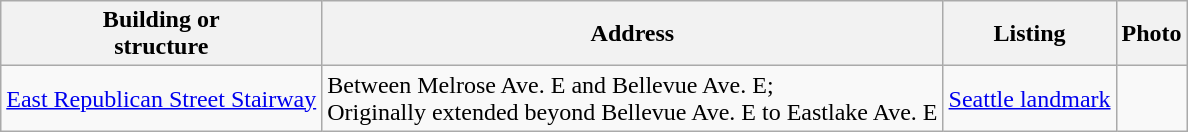<table class="wikitable">
<tr>
<th>Building or<br>structure</th>
<th>Address</th>
<th>Listing</th>
<th>Photo</th>
</tr>
<tr>
<td><a href='#'>East Republican Street Stairway</a></td>
<td>Between Melrose Ave. E and Bellevue Ave. E;<br>Originally extended beyond Bellevue Ave. E to Eastlake Ave. E</td>
<td><a href='#'>Seattle landmark</a></td>
<td></td>
</tr>
</table>
